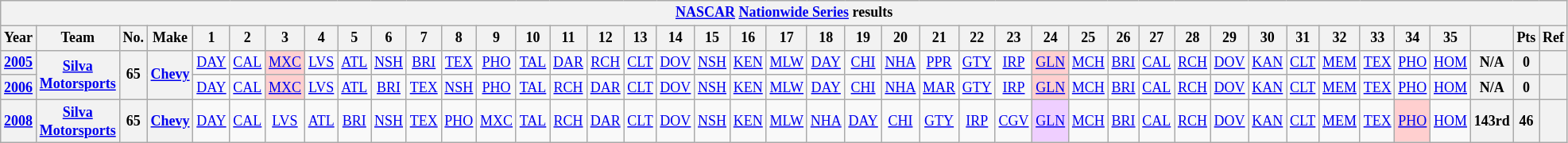<table class="wikitable" style="text-align:center; font-size:75%">
<tr>
<th colspan=42><a href='#'>NASCAR</a> <a href='#'>Nationwide Series</a> results</th>
</tr>
<tr>
<th>Year</th>
<th>Team</th>
<th>No.</th>
<th>Make</th>
<th>1</th>
<th>2</th>
<th>3</th>
<th>4</th>
<th>5</th>
<th>6</th>
<th>7</th>
<th>8</th>
<th>9</th>
<th>10</th>
<th>11</th>
<th>12</th>
<th>13</th>
<th>14</th>
<th>15</th>
<th>16</th>
<th>17</th>
<th>18</th>
<th>19</th>
<th>20</th>
<th>21</th>
<th>22</th>
<th>23</th>
<th>24</th>
<th>25</th>
<th>26</th>
<th>27</th>
<th>28</th>
<th>29</th>
<th>30</th>
<th>31</th>
<th>32</th>
<th>33</th>
<th>34</th>
<th>35</th>
<th></th>
<th>Pts</th>
<th>Ref</th>
</tr>
<tr>
<th><a href='#'>2005</a></th>
<th rowspan=2><a href='#'>Silva Motorsports</a></th>
<th rowspan=2>65</th>
<th rowspan=2><a href='#'>Chevy</a></th>
<td><a href='#'>DAY</a></td>
<td><a href='#'>CAL</a></td>
<td style="background:#FFCFCF;"><a href='#'>MXC</a><br></td>
<td><a href='#'>LVS</a></td>
<td><a href='#'>ATL</a></td>
<td><a href='#'>NSH</a></td>
<td><a href='#'>BRI</a></td>
<td><a href='#'>TEX</a></td>
<td><a href='#'>PHO</a></td>
<td><a href='#'>TAL</a></td>
<td><a href='#'>DAR</a></td>
<td><a href='#'>RCH</a></td>
<td><a href='#'>CLT</a></td>
<td><a href='#'>DOV</a></td>
<td><a href='#'>NSH</a></td>
<td><a href='#'>KEN</a></td>
<td><a href='#'>MLW</a></td>
<td><a href='#'>DAY</a></td>
<td><a href='#'>CHI</a></td>
<td><a href='#'>NHA</a></td>
<td><a href='#'>PPR</a></td>
<td><a href='#'>GTY</a></td>
<td><a href='#'>IRP</a></td>
<td style="background:#FFCFCF;"><a href='#'>GLN</a><br></td>
<td><a href='#'>MCH</a></td>
<td><a href='#'>BRI</a></td>
<td><a href='#'>CAL</a></td>
<td><a href='#'>RCH</a></td>
<td><a href='#'>DOV</a></td>
<td><a href='#'>KAN</a></td>
<td><a href='#'>CLT</a></td>
<td><a href='#'>MEM</a></td>
<td><a href='#'>TEX</a></td>
<td><a href='#'>PHO</a></td>
<td><a href='#'>HOM</a></td>
<th>N/A</th>
<th>0</th>
<th></th>
</tr>
<tr>
<th><a href='#'>2006</a></th>
<td><a href='#'>DAY</a></td>
<td><a href='#'>CAL</a></td>
<td style="background:#FFCFCF;"><a href='#'>MXC</a><br></td>
<td><a href='#'>LVS</a></td>
<td><a href='#'>ATL</a></td>
<td><a href='#'>BRI</a></td>
<td><a href='#'>TEX</a></td>
<td><a href='#'>NSH</a></td>
<td><a href='#'>PHO</a></td>
<td><a href='#'>TAL</a></td>
<td><a href='#'>RCH</a></td>
<td><a href='#'>DAR</a></td>
<td><a href='#'>CLT</a></td>
<td><a href='#'>DOV</a></td>
<td><a href='#'>NSH</a></td>
<td><a href='#'>KEN</a></td>
<td><a href='#'>MLW</a></td>
<td><a href='#'>DAY</a></td>
<td><a href='#'>CHI</a></td>
<td><a href='#'>NHA</a></td>
<td><a href='#'>MAR</a></td>
<td><a href='#'>GTY</a></td>
<td><a href='#'>IRP</a></td>
<td style="background:#FFCFCF;"><a href='#'>GLN</a><br></td>
<td><a href='#'>MCH</a></td>
<td><a href='#'>BRI</a></td>
<td><a href='#'>CAL</a></td>
<td><a href='#'>RCH</a></td>
<td><a href='#'>DOV</a></td>
<td><a href='#'>KAN</a></td>
<td><a href='#'>CLT</a></td>
<td><a href='#'>MEM</a></td>
<td><a href='#'>TEX</a></td>
<td><a href='#'>PHO</a></td>
<td><a href='#'>HOM</a></td>
<th>N/A</th>
<th>0</th>
<th></th>
</tr>
<tr>
<th><a href='#'>2008</a></th>
<th><a href='#'>Silva Motorsports</a></th>
<th>65</th>
<th><a href='#'>Chevy</a></th>
<td><a href='#'>DAY</a></td>
<td><a href='#'>CAL</a></td>
<td><a href='#'>LVS</a></td>
<td><a href='#'>ATL</a></td>
<td><a href='#'>BRI</a></td>
<td><a href='#'>NSH</a></td>
<td><a href='#'>TEX</a></td>
<td><a href='#'>PHO</a></td>
<td><a href='#'>MXC</a></td>
<td><a href='#'>TAL</a></td>
<td><a href='#'>RCH</a></td>
<td><a href='#'>DAR</a></td>
<td><a href='#'>CLT</a></td>
<td><a href='#'>DOV</a></td>
<td><a href='#'>NSH</a></td>
<td><a href='#'>KEN</a></td>
<td><a href='#'>MLW</a></td>
<td><a href='#'>NHA</a></td>
<td><a href='#'>DAY</a></td>
<td><a href='#'>CHI</a></td>
<td><a href='#'>GTY</a></td>
<td><a href='#'>IRP</a></td>
<td><a href='#'>CGV</a></td>
<td style="background:#EFCFFF;"><a href='#'>GLN</a><br></td>
<td><a href='#'>MCH</a></td>
<td><a href='#'>BRI</a></td>
<td><a href='#'>CAL</a></td>
<td><a href='#'>RCH</a></td>
<td><a href='#'>DOV</a></td>
<td><a href='#'>KAN</a></td>
<td><a href='#'>CLT</a></td>
<td><a href='#'>MEM</a></td>
<td><a href='#'>TEX</a></td>
<td style="background:#FFCFCF;"><a href='#'>PHO</a><br></td>
<td><a href='#'>HOM</a></td>
<th>143rd</th>
<th>46</th>
<th></th>
</tr>
</table>
